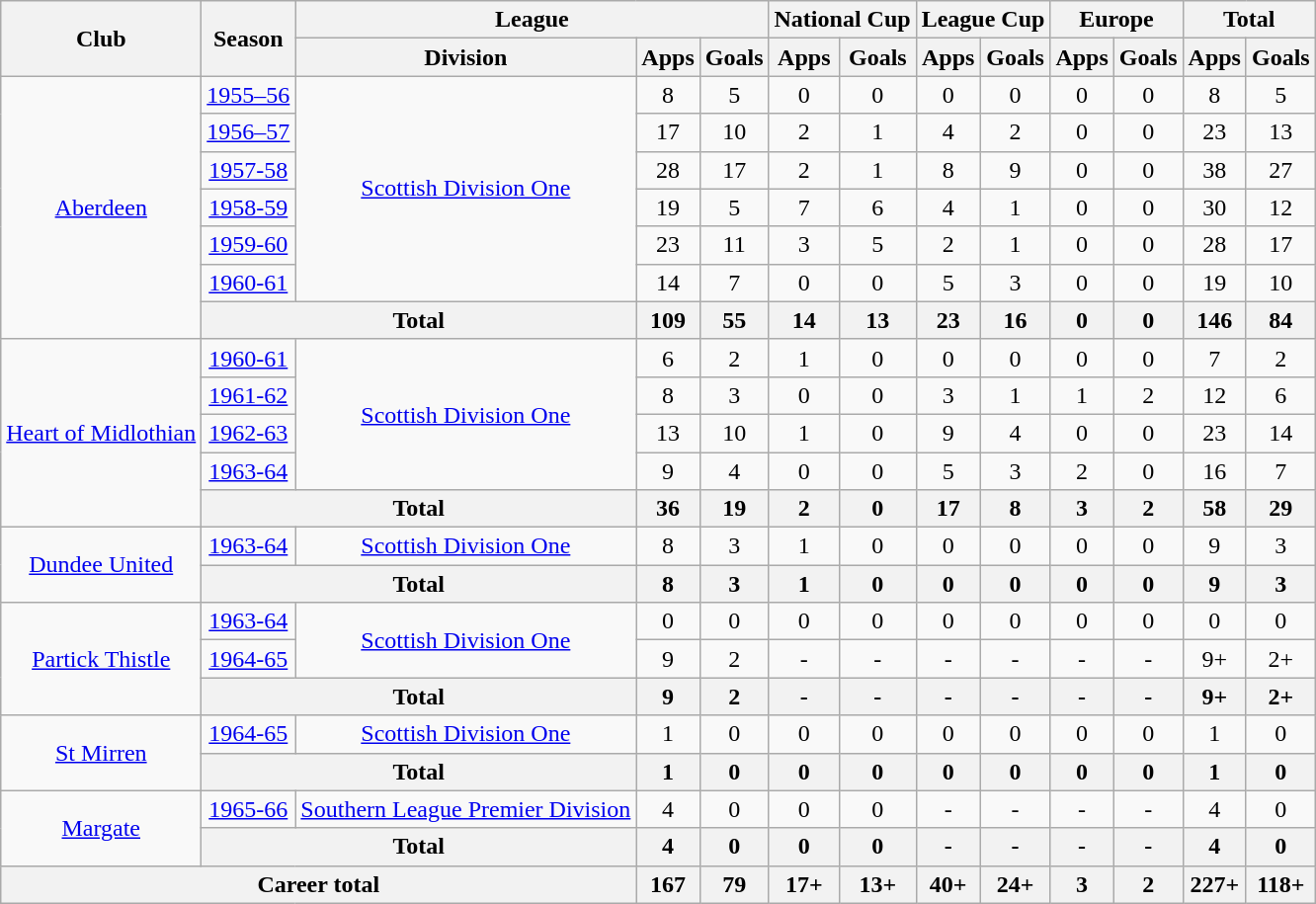<table class="wikitable" style="text-align:center">
<tr>
<th rowspan="2">Club</th>
<th rowspan="2">Season</th>
<th colspan="3">League</th>
<th colspan="2">National Cup</th>
<th colspan="2">League Cup</th>
<th colspan="2">Europe</th>
<th colspan="2">Total</th>
</tr>
<tr>
<th>Division</th>
<th>Apps</th>
<th>Goals</th>
<th>Apps</th>
<th>Goals</th>
<th>Apps</th>
<th>Goals</th>
<th>Apps</th>
<th>Goals</th>
<th>Apps</th>
<th>Goals</th>
</tr>
<tr>
<td rowspan="7"><a href='#'>Aberdeen</a></td>
<td><a href='#'>1955–56</a></td>
<td rowspan="6"><a href='#'>Scottish Division One</a></td>
<td>8</td>
<td>5</td>
<td>0</td>
<td>0</td>
<td>0</td>
<td>0</td>
<td>0</td>
<td>0</td>
<td>8</td>
<td>5</td>
</tr>
<tr>
<td><a href='#'>1956–57</a></td>
<td>17</td>
<td>10</td>
<td>2</td>
<td>1</td>
<td>4</td>
<td>2</td>
<td>0</td>
<td>0</td>
<td>23</td>
<td>13</td>
</tr>
<tr>
<td><a href='#'>1957-58</a></td>
<td>28</td>
<td>17</td>
<td>2</td>
<td>1</td>
<td>8</td>
<td>9</td>
<td>0</td>
<td>0</td>
<td>38</td>
<td>27</td>
</tr>
<tr>
<td><a href='#'>1958-59</a></td>
<td>19</td>
<td>5</td>
<td>7</td>
<td>6</td>
<td>4</td>
<td>1</td>
<td>0</td>
<td>0</td>
<td>30</td>
<td>12</td>
</tr>
<tr>
<td><a href='#'>1959-60</a></td>
<td>23</td>
<td>11</td>
<td>3</td>
<td>5</td>
<td>2</td>
<td>1</td>
<td>0</td>
<td>0</td>
<td>28</td>
<td>17</td>
</tr>
<tr>
<td><a href='#'>1960-61</a></td>
<td>14</td>
<td>7</td>
<td>0</td>
<td>0</td>
<td>5</td>
<td>3</td>
<td>0</td>
<td>0</td>
<td>19</td>
<td>10</td>
</tr>
<tr>
<th colspan="2">Total</th>
<th>109</th>
<th>55</th>
<th>14</th>
<th>13</th>
<th>23</th>
<th>16</th>
<th>0</th>
<th>0</th>
<th>146</th>
<th>84</th>
</tr>
<tr>
<td rowspan="5"><a href='#'>Heart of Midlothian</a></td>
<td><a href='#'>1960-61</a></td>
<td rowspan="4"><a href='#'>Scottish Division One</a></td>
<td>6</td>
<td>2</td>
<td>1</td>
<td>0</td>
<td>0</td>
<td>0</td>
<td>0</td>
<td>0</td>
<td>7</td>
<td>2</td>
</tr>
<tr>
<td><a href='#'>1961-62</a></td>
<td>8</td>
<td>3</td>
<td>0</td>
<td>0</td>
<td>3</td>
<td>1</td>
<td>1</td>
<td>2</td>
<td>12</td>
<td>6</td>
</tr>
<tr>
<td><a href='#'>1962-63</a></td>
<td>13</td>
<td>10</td>
<td>1</td>
<td>0</td>
<td>9</td>
<td>4</td>
<td>0</td>
<td>0</td>
<td>23</td>
<td>14</td>
</tr>
<tr>
<td><a href='#'>1963-64</a></td>
<td>9</td>
<td>4</td>
<td>0</td>
<td>0</td>
<td>5</td>
<td>3</td>
<td>2</td>
<td>0</td>
<td>16</td>
<td>7</td>
</tr>
<tr>
<th colspan="2">Total</th>
<th>36</th>
<th>19</th>
<th>2</th>
<th>0</th>
<th>17</th>
<th>8</th>
<th>3</th>
<th>2</th>
<th>58</th>
<th>29</th>
</tr>
<tr>
<td rowspan="2"><a href='#'>Dundee United</a></td>
<td><a href='#'>1963-64</a></td>
<td><a href='#'>Scottish Division One</a></td>
<td>8</td>
<td>3</td>
<td>1</td>
<td>0</td>
<td>0</td>
<td>0</td>
<td>0</td>
<td>0</td>
<td>9</td>
<td>3</td>
</tr>
<tr>
<th colspan="2">Total</th>
<th>8</th>
<th>3</th>
<th>1</th>
<th>0</th>
<th>0</th>
<th>0</th>
<th>0</th>
<th>0</th>
<th>9</th>
<th>3</th>
</tr>
<tr>
<td rowspan="3"><a href='#'>Partick Thistle</a></td>
<td><a href='#'>1963-64</a></td>
<td rowspan="2"><a href='#'>Scottish Division One</a></td>
<td>0</td>
<td>0</td>
<td>0</td>
<td>0</td>
<td>0</td>
<td>0</td>
<td>0</td>
<td>0</td>
<td>0</td>
<td>0</td>
</tr>
<tr>
<td><a href='#'>1964-65</a></td>
<td>9</td>
<td>2</td>
<td>-</td>
<td>-</td>
<td>-</td>
<td>-</td>
<td>-</td>
<td>-</td>
<td>9+</td>
<td>2+</td>
</tr>
<tr>
<th colspan="2">Total</th>
<th>9</th>
<th>2</th>
<th>-</th>
<th>-</th>
<th>-</th>
<th>-</th>
<th>-</th>
<th>-</th>
<th>9+</th>
<th>2+</th>
</tr>
<tr>
<td rowspan="2"><a href='#'>St Mirren</a></td>
<td><a href='#'>1964-65</a></td>
<td><a href='#'>Scottish Division One</a></td>
<td>1</td>
<td>0</td>
<td>0</td>
<td>0</td>
<td>0</td>
<td>0</td>
<td>0</td>
<td>0</td>
<td>1</td>
<td>0</td>
</tr>
<tr>
<th colspan="2">Total</th>
<th>1</th>
<th>0</th>
<th>0</th>
<th>0</th>
<th>0</th>
<th>0</th>
<th>0</th>
<th>0</th>
<th>1</th>
<th>0</th>
</tr>
<tr>
<td rowspan="2"><a href='#'>Margate</a></td>
<td><a href='#'>1965-66</a></td>
<td><a href='#'>Southern League Premier Division</a></td>
<td>4</td>
<td>0</td>
<td>0</td>
<td>0</td>
<td>-</td>
<td>-</td>
<td>-</td>
<td>-</td>
<td>4</td>
<td>0</td>
</tr>
<tr>
<th colspan="2">Total</th>
<th>4</th>
<th>0</th>
<th>0</th>
<th>0</th>
<th>-</th>
<th>-</th>
<th>-</th>
<th>-</th>
<th>4</th>
<th>0</th>
</tr>
<tr>
<th colspan="3">Career total</th>
<th>167</th>
<th>79</th>
<th>17+</th>
<th>13+</th>
<th>40+</th>
<th>24+</th>
<th>3</th>
<th>2</th>
<th>227+</th>
<th>118+</th>
</tr>
</table>
